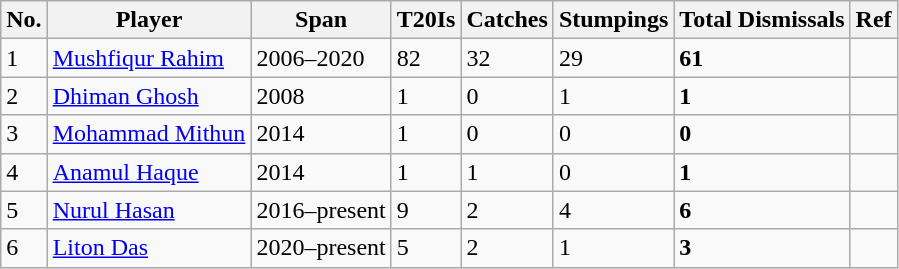<table class="wikitable sortable">
<tr>
<th>No.</th>
<th>Player</th>
<th>Span</th>
<th>T20Is</th>
<th>Catches</th>
<th>Stumpings</th>
<th>Total Dismissals</th>
<th>Ref</th>
</tr>
<tr>
<td>1</td>
<td><a href='#'>Mushfiqur Rahim</a></td>
<td>2006–2020</td>
<td>82</td>
<td>32</td>
<td>29</td>
<td><strong>61</strong></td>
<td></td>
</tr>
<tr>
<td>2</td>
<td><a href='#'>Dhiman Ghosh</a></td>
<td>2008</td>
<td>1</td>
<td>0</td>
<td>1</td>
<td><strong>1</strong></td>
<td></td>
</tr>
<tr>
<td>3</td>
<td><a href='#'>Mohammad Mithun</a></td>
<td>2014</td>
<td>1</td>
<td>0</td>
<td>0</td>
<td><strong>0</strong></td>
<td></td>
</tr>
<tr>
<td>4</td>
<td><a href='#'>Anamul Haque</a></td>
<td>2014</td>
<td>1</td>
<td>1</td>
<td>0</td>
<td><strong>1</strong></td>
<td></td>
</tr>
<tr>
<td>5</td>
<td><a href='#'>Nurul Hasan</a></td>
<td>2016–present</td>
<td>9</td>
<td>2</td>
<td>4</td>
<td><strong>6</strong></td>
<td></td>
</tr>
<tr>
<td>6</td>
<td><a href='#'>Liton Das</a></td>
<td>2020–present</td>
<td>5</td>
<td>2</td>
<td>1</td>
<td><strong>3</strong></td>
<td></td>
</tr>
</table>
